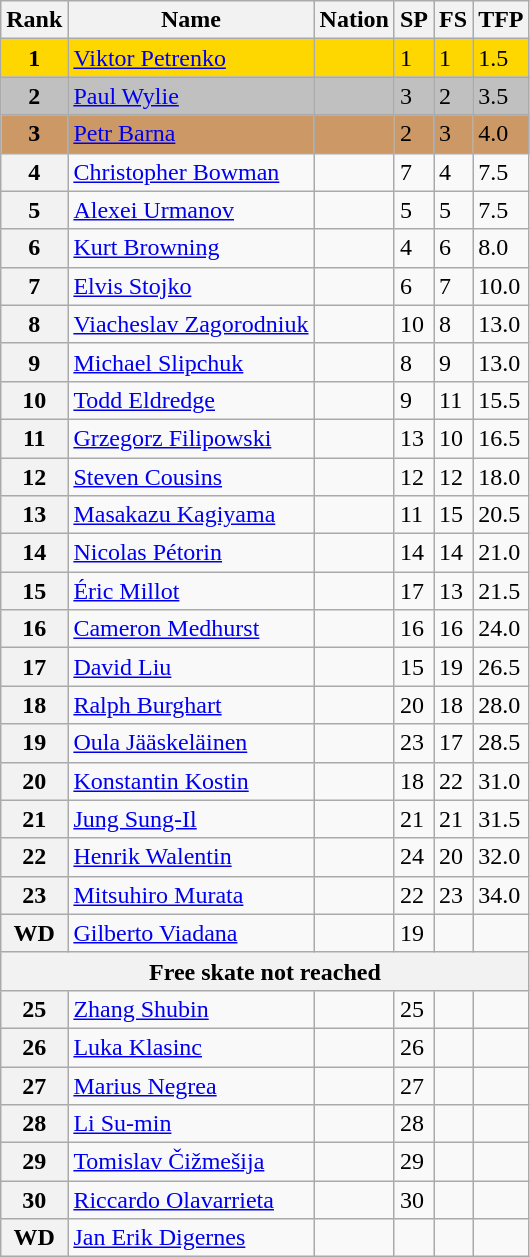<table class="wikitable">
<tr>
<th>Rank</th>
<th>Name</th>
<th>Nation</th>
<th>SP</th>
<th>FS</th>
<th>TFP</th>
</tr>
<tr bgcolor="gold">
<td align="center"><strong>1</strong></td>
<td><a href='#'>Viktor Petrenko</a></td>
<td></td>
<td>1</td>
<td>1</td>
<td>1.5</td>
</tr>
<tr bgcolor="silver">
<td align="center"><strong>2</strong></td>
<td><a href='#'>Paul Wylie</a></td>
<td></td>
<td>3</td>
<td>2</td>
<td>3.5</td>
</tr>
<tr bgcolor="cc9966">
<td align="center"><strong>3</strong></td>
<td><a href='#'>Petr Barna</a></td>
<td></td>
<td>2</td>
<td>3</td>
<td>4.0</td>
</tr>
<tr>
<th>4</th>
<td><a href='#'>Christopher Bowman</a></td>
<td></td>
<td>7</td>
<td>4</td>
<td>7.5</td>
</tr>
<tr>
<th>5</th>
<td><a href='#'>Alexei Urmanov</a></td>
<td></td>
<td>5</td>
<td>5</td>
<td>7.5</td>
</tr>
<tr>
<th>6</th>
<td><a href='#'>Kurt Browning</a></td>
<td></td>
<td>4</td>
<td>6</td>
<td>8.0</td>
</tr>
<tr>
<th>7</th>
<td><a href='#'>Elvis Stojko</a></td>
<td></td>
<td>6</td>
<td>7</td>
<td>10.0</td>
</tr>
<tr>
<th>8</th>
<td><a href='#'>Viacheslav Zagorodniuk</a></td>
<td></td>
<td>10</td>
<td>8</td>
<td>13.0</td>
</tr>
<tr>
<th>9</th>
<td><a href='#'>Michael Slipchuk</a></td>
<td></td>
<td>8</td>
<td>9</td>
<td>13.0</td>
</tr>
<tr>
<th>10</th>
<td><a href='#'>Todd Eldredge</a></td>
<td></td>
<td>9</td>
<td>11</td>
<td>15.5</td>
</tr>
<tr>
<th>11</th>
<td><a href='#'>Grzegorz Filipowski</a></td>
<td></td>
<td>13</td>
<td>10</td>
<td>16.5</td>
</tr>
<tr>
<th>12</th>
<td><a href='#'>Steven Cousins</a></td>
<td></td>
<td>12</td>
<td>12</td>
<td>18.0</td>
</tr>
<tr>
<th>13</th>
<td><a href='#'>Masakazu Kagiyama</a></td>
<td></td>
<td>11</td>
<td>15</td>
<td>20.5</td>
</tr>
<tr>
<th>14</th>
<td><a href='#'>Nicolas Pétorin</a></td>
<td></td>
<td>14</td>
<td>14</td>
<td>21.0</td>
</tr>
<tr>
<th>15</th>
<td><a href='#'>Éric Millot</a></td>
<td></td>
<td>17</td>
<td>13</td>
<td>21.5</td>
</tr>
<tr>
<th>16</th>
<td><a href='#'>Cameron Medhurst</a></td>
<td></td>
<td>16</td>
<td>16</td>
<td>24.0</td>
</tr>
<tr>
<th>17</th>
<td><a href='#'>David Liu</a></td>
<td></td>
<td>15</td>
<td>19</td>
<td>26.5</td>
</tr>
<tr>
<th>18</th>
<td><a href='#'>Ralph Burghart</a></td>
<td></td>
<td>20</td>
<td>18</td>
<td>28.0</td>
</tr>
<tr>
<th>19</th>
<td><a href='#'>Oula Jääskeläinen</a></td>
<td></td>
<td>23</td>
<td>17</td>
<td>28.5</td>
</tr>
<tr>
<th>20</th>
<td><a href='#'>Konstantin Kostin</a></td>
<td></td>
<td>18</td>
<td>22</td>
<td>31.0</td>
</tr>
<tr>
<th>21</th>
<td><a href='#'>Jung Sung-Il</a></td>
<td></td>
<td>21</td>
<td>21</td>
<td>31.5</td>
</tr>
<tr>
<th>22</th>
<td><a href='#'>Henrik Walentin</a></td>
<td></td>
<td>24</td>
<td>20</td>
<td>32.0</td>
</tr>
<tr>
<th>23</th>
<td><a href='#'>Mitsuhiro Murata</a></td>
<td></td>
<td>22</td>
<td>23</td>
<td>34.0</td>
</tr>
<tr>
<th>WD</th>
<td><a href='#'>Gilberto Viadana</a></td>
<td></td>
<td>19</td>
<td></td>
<td></td>
</tr>
<tr>
<th colspan=6>Free skate not reached</th>
</tr>
<tr>
<th>25</th>
<td><a href='#'>Zhang Shubin</a></td>
<td></td>
<td>25</td>
<td></td>
<td></td>
</tr>
<tr>
<th>26</th>
<td><a href='#'>Luka Klasinc</a></td>
<td></td>
<td>26</td>
<td></td>
<td></td>
</tr>
<tr>
<th>27</th>
<td><a href='#'>Marius Negrea</a></td>
<td></td>
<td>27</td>
<td></td>
<td></td>
</tr>
<tr>
<th>28</th>
<td><a href='#'>Li Su-min</a></td>
<td></td>
<td>28</td>
<td></td>
<td></td>
</tr>
<tr>
<th>29</th>
<td><a href='#'>Tomislav Čižmešija</a></td>
<td></td>
<td>29</td>
<td></td>
<td></td>
</tr>
<tr>
<th>30</th>
<td><a href='#'>Riccardo Olavarrieta</a></td>
<td></td>
<td>30</td>
<td></td>
<td></td>
</tr>
<tr>
<th>WD</th>
<td><a href='#'>Jan Erik Digernes</a></td>
<td></td>
<td></td>
<td></td>
<td></td>
</tr>
</table>
